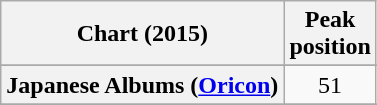<table class="wikitable plainrowheaders sortable" style="text-align: center;">
<tr>
<th scope="col">Chart (2015)</th>
<th scope="col">Peak<br>position</th>
</tr>
<tr>
</tr>
<tr>
</tr>
<tr>
</tr>
<tr>
</tr>
<tr>
</tr>
<tr>
</tr>
<tr>
</tr>
<tr>
</tr>
<tr>
<th scope="row">Japanese Albums (<a href='#'>Oricon</a>)</th>
<td>51</td>
</tr>
<tr>
</tr>
<tr>
</tr>
<tr>
</tr>
<tr>
</tr>
<tr>
</tr>
<tr>
</tr>
<tr>
</tr>
<tr>
</tr>
</table>
